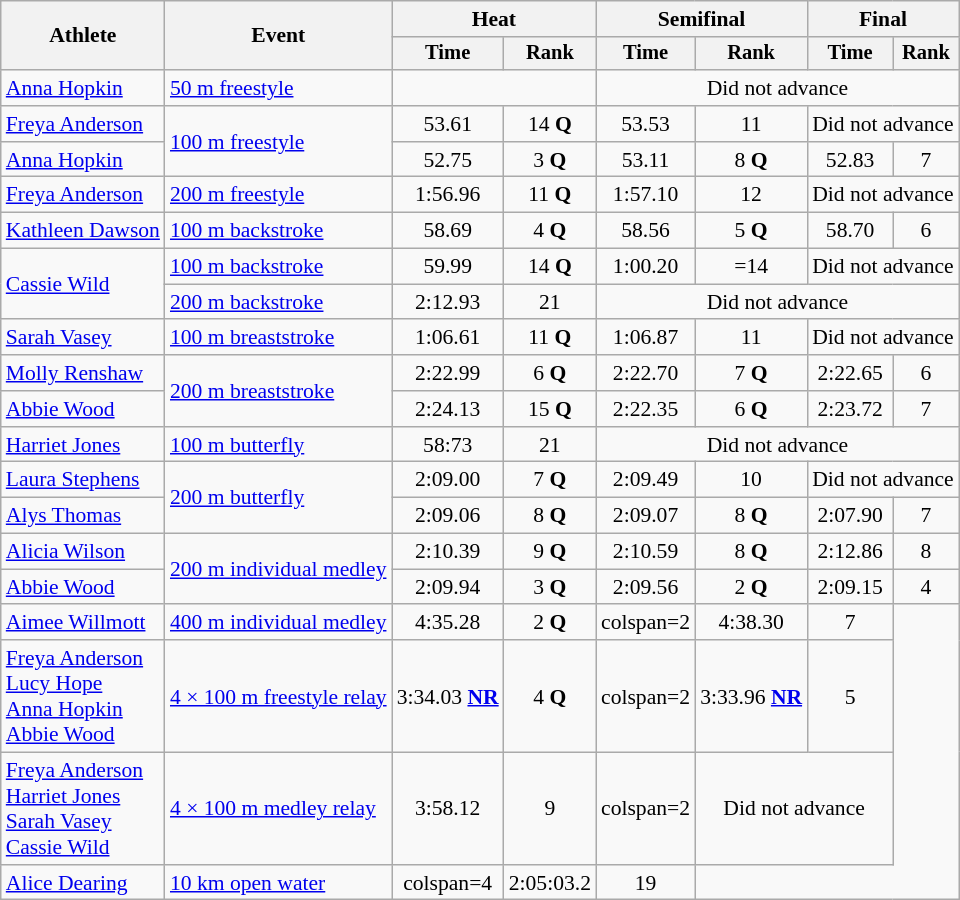<table class=wikitable style=font-size:90%;text-align:center>
<tr>
<th rowspan=2>Athlete</th>
<th rowspan=2>Event</th>
<th colspan=2>Heat</th>
<th colspan=2>Semifinal</th>
<th colspan=2>Final</th>
</tr>
<tr style=font-size:95%>
<th>Time</th>
<th>Rank</th>
<th>Time</th>
<th>Rank</th>
<th>Time</th>
<th>Rank</th>
</tr>
<tr>
<td align=left><a href='#'>Anna Hopkin</a></td>
<td align=left><a href='#'>50 m freestyle</a></td>
<td colspan="2"></td>
<td colspan="4">Did not advance</td>
</tr>
<tr>
<td align=left><a href='#'>Freya Anderson</a></td>
<td align=left rowspan=2><a href='#'>100 m freestyle</a></td>
<td>53.61</td>
<td>14 <strong>Q</strong></td>
<td>53.53</td>
<td>11</td>
<td colspan="2">Did not advance</td>
</tr>
<tr>
<td align=left><a href='#'>Anna Hopkin</a></td>
<td>52.75</td>
<td>3 <strong>Q</strong></td>
<td>53.11</td>
<td>8 <strong>Q</strong></td>
<td>52.83</td>
<td>7</td>
</tr>
<tr>
<td align=left><a href='#'>Freya Anderson</a></td>
<td align=left><a href='#'>200 m freestyle</a></td>
<td>1:56.96</td>
<td>11 <strong>Q</strong></td>
<td>1:57.10</td>
<td>12</td>
<td colspan="2">Did not advance</td>
</tr>
<tr>
<td align=left><a href='#'>Kathleen Dawson</a></td>
<td align=left><a href='#'>100 m backstroke</a></td>
<td>58.69</td>
<td>4 <strong>Q</strong></td>
<td>58.56</td>
<td>5 <strong>Q</strong></td>
<td>58.70</td>
<td>6</td>
</tr>
<tr>
<td align=left rowspan=2><a href='#'>Cassie Wild</a></td>
<td align=left><a href='#'>100 m backstroke</a></td>
<td>59.99</td>
<td>14 <strong>Q</strong></td>
<td>1:00.20</td>
<td>=14</td>
<td colspan="2">Did not advance</td>
</tr>
<tr>
<td align=left><a href='#'>200 m backstroke</a></td>
<td>2:12.93</td>
<td>21</td>
<td colspan="4">Did not advance</td>
</tr>
<tr>
<td align=left><a href='#'>Sarah Vasey</a></td>
<td align=left><a href='#'>100 m breaststroke</a></td>
<td>1:06.61</td>
<td>11 <strong>Q</strong></td>
<td>1:06.87</td>
<td>11</td>
<td colspan="2">Did not advance</td>
</tr>
<tr>
<td align=left><a href='#'>Molly Renshaw</a></td>
<td align=left rowspan=2><a href='#'>200 m breaststroke</a></td>
<td>2:22.99</td>
<td>6 <strong>Q</strong></td>
<td>2:22.70</td>
<td>7 <strong>Q</strong></td>
<td>2:22.65</td>
<td>6</td>
</tr>
<tr>
<td align=left><a href='#'>Abbie Wood</a></td>
<td>2:24.13</td>
<td>15 <strong>Q</strong></td>
<td>2:22.35</td>
<td>6 <strong>Q</strong></td>
<td>2:23.72</td>
<td>7</td>
</tr>
<tr>
<td align=left><a href='#'>Harriet Jones</a></td>
<td align=left><a href='#'>100 m butterfly</a></td>
<td>58:73</td>
<td>21</td>
<td colspan="4">Did not advance</td>
</tr>
<tr>
<td align=left><a href='#'>Laura Stephens</a></td>
<td align=left rowspan=2><a href='#'>200 m butterfly</a></td>
<td>2:09.00</td>
<td>7 <strong>Q</strong></td>
<td>2:09.49</td>
<td>10</td>
<td colspan="2">Did not advance</td>
</tr>
<tr>
<td align=left><a href='#'>Alys Thomas</a></td>
<td>2:09.06</td>
<td>8 <strong>Q</strong></td>
<td>2:09.07</td>
<td>8 <strong>Q</strong></td>
<td>2:07.90</td>
<td>7</td>
</tr>
<tr>
<td align=left><a href='#'>Alicia Wilson</a></td>
<td align=left rowspan=2><a href='#'>200 m individual medley</a></td>
<td>2:10.39</td>
<td>9 <strong>Q</strong></td>
<td>2:10.59</td>
<td>8 <strong>Q</strong></td>
<td>2:12.86</td>
<td>8</td>
</tr>
<tr>
<td align=left><a href='#'>Abbie Wood</a></td>
<td>2:09.94</td>
<td>3 <strong>Q</strong></td>
<td>2:09.56</td>
<td>2 <strong>Q</strong></td>
<td>2:09.15</td>
<td>4</td>
</tr>
<tr>
<td align=left><a href='#'>Aimee Willmott</a></td>
<td align=left><a href='#'>400 m individual medley</a></td>
<td>4:35.28</td>
<td>2 <strong>Q</strong></td>
<td>colspan=2 </td>
<td>4:38.30</td>
<td>7</td>
</tr>
<tr>
<td align=left><a href='#'>Freya Anderson</a><br><a href='#'>Lucy Hope</a><br><a href='#'>Anna Hopkin</a><br><a href='#'>Abbie Wood</a></td>
<td align=left><a href='#'>4 × 100 m freestyle relay</a></td>
<td>3:34.03 <strong><a href='#'>NR</a></strong></td>
<td>4 <strong>Q</strong></td>
<td>colspan=2 </td>
<td>3:33.96 <strong><a href='#'>NR</a></strong></td>
<td>5</td>
</tr>
<tr>
<td align=left><a href='#'>Freya Anderson</a><br><a href='#'>Harriet Jones</a><br><a href='#'>Sarah Vasey</a><br><a href='#'>Cassie Wild</a></td>
<td align=left><a href='#'>4 × 100 m medley relay</a></td>
<td>3:58.12</td>
<td>9</td>
<td>colspan=2 </td>
<td colspan="2">Did not advance</td>
</tr>
<tr>
<td align=left><a href='#'>Alice Dearing</a></td>
<td align=left><a href='#'>10 km open water</a></td>
<td>colspan=4 </td>
<td>2:05:03.2</td>
<td>19</td>
</tr>
</table>
